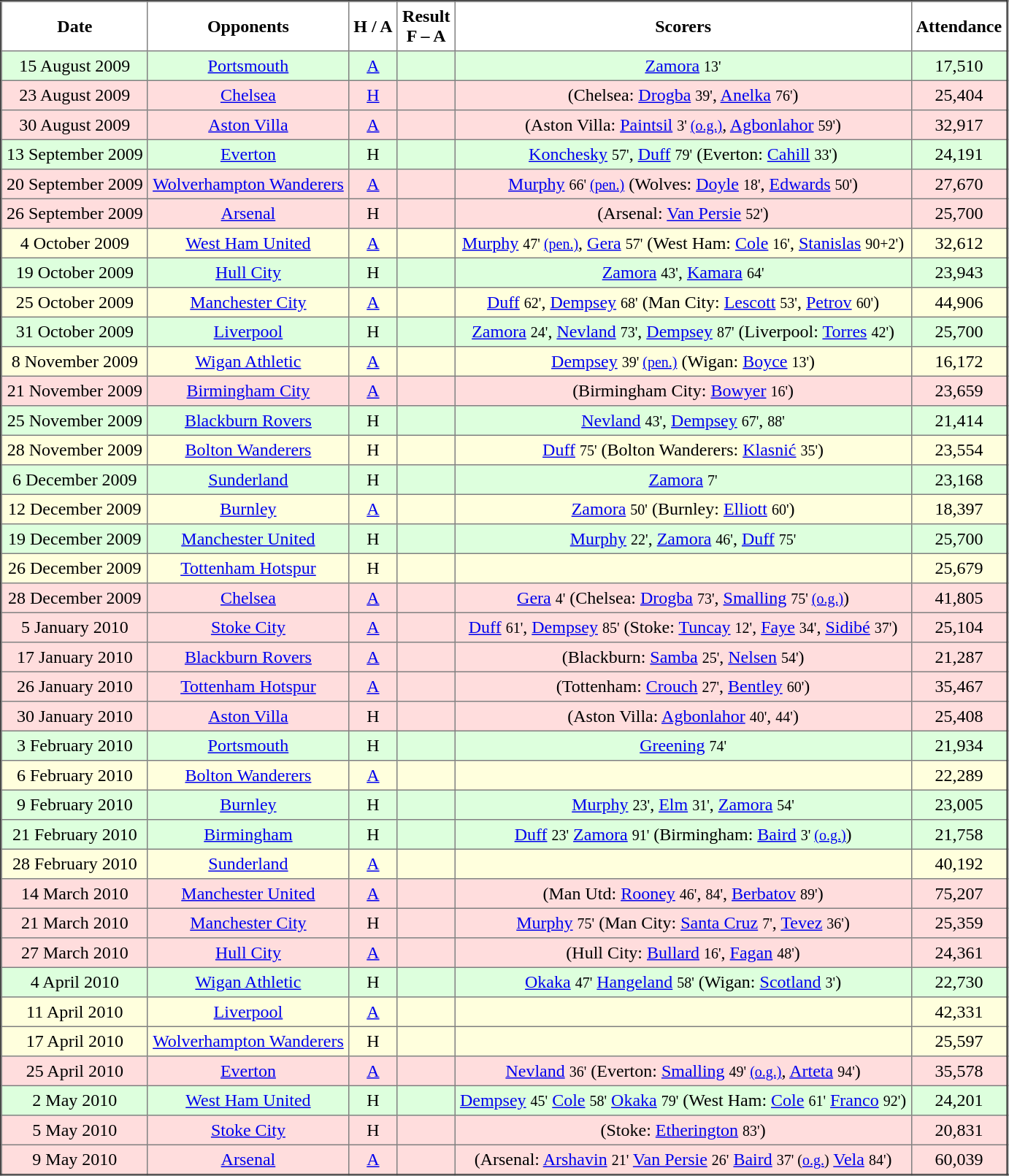<table border="2" cellpadding="4" style="border-collapse:collapse; text-align:center;">
<tr>
<th>Date</th>
<th>Opponents</th>
<th>H / A</th>
<th>Result<br>F – A</th>
<th>Scorers</th>
<th>Attendance</th>
</tr>
<tr bgcolor="#ddffdd">
<td>15 August 2009</td>
<td><a href='#'>Portsmouth</a></td>
<td><a href='#'>A</a></td>
<td></td>
<td><a href='#'>Zamora</a> <small>13'</small></td>
<td>17,510</td>
</tr>
<tr bgcolor="#ffdddd">
<td>23 August 2009</td>
<td><a href='#'>Chelsea</a></td>
<td><a href='#'>H</a></td>
<td></td>
<td>(Chelsea: <a href='#'>Drogba</a> <small>39'</small>, <a href='#'>Anelka</a> <small>76'</small>)</td>
<td>25,404</td>
</tr>
<tr bgcolor="#ffdddd">
<td>30 August 2009</td>
<td><a href='#'>Aston Villa</a></td>
<td><a href='#'>A</a></td>
<td></td>
<td>(Aston Villa: <a href='#'>Paintsil</a> <small>3' <a href='#'>(o.g.)</a></small>, <a href='#'>Agbonlahor</a> <small>59'</small>)</td>
<td>32,917</td>
</tr>
<tr bgcolor="#ddffdd">
<td>13 September 2009</td>
<td><a href='#'>Everton</a></td>
<td>H</td>
<td></td>
<td><a href='#'>Konchesky</a> <small>57'</small>, <a href='#'>Duff</a> <small>79'</small> (Everton: <a href='#'>Cahill</a> <small>33'</small>)</td>
<td>24,191</td>
</tr>
<tr bgcolor="#ffdddd">
<td>20 September 2009</td>
<td><a href='#'>Wolverhampton Wanderers</a></td>
<td><a href='#'>A</a></td>
<td></td>
<td><a href='#'>Murphy</a> <small>66' <a href='#'>(pen.)</a></small> (Wolves: <a href='#'>Doyle</a> <small>18'</small>, <a href='#'>Edwards</a> <small>50'</small>)</td>
<td>27,670</td>
</tr>
<tr bgcolor="#ffdddd">
<td>26 September 2009</td>
<td><a href='#'>Arsenal</a></td>
<td>H</td>
<td></td>
<td>(Arsenal: <a href='#'>Van Persie</a> <small>52'</small>)</td>
<td>25,700</td>
</tr>
<tr bgcolor="#ffffdd">
<td>4 October 2009</td>
<td><a href='#'>West Ham United</a></td>
<td><a href='#'>A</a></td>
<td></td>
<td><a href='#'>Murphy</a> <small>47' <a href='#'>(pen.)</a></small>, <a href='#'>Gera</a> <small>57'</small> (West Ham: <a href='#'>Cole</a> <small>16'</small>, <a href='#'>Stanislas</a> <small>90+2'</small>)</td>
<td>32,612</td>
</tr>
<tr bgcolor="#ddffdd">
<td>19 October 2009</td>
<td><a href='#'>Hull City</a></td>
<td>H</td>
<td></td>
<td><a href='#'>Zamora</a> <small>43'</small>, <a href='#'>Kamara</a> <small>64'</small></td>
<td>23,943</td>
</tr>
<tr bgcolor="#ffffdd">
<td>25 October 2009</td>
<td><a href='#'>Manchester City</a></td>
<td><a href='#'>A</a></td>
<td></td>
<td><a href='#'>Duff</a> <small>62'</small>, <a href='#'>Dempsey</a> <small>68'</small> (Man City: <a href='#'>Lescott</a> <small>53'</small>, <a href='#'>Petrov</a> <small>60'</small>)</td>
<td>44,906</td>
</tr>
<tr bgcolor="#ddffdd">
<td>31 October 2009</td>
<td><a href='#'>Liverpool</a></td>
<td>H</td>
<td></td>
<td><a href='#'>Zamora</a> <small>24'</small>, <a href='#'>Nevland</a> <small>73'</small>, <a href='#'>Dempsey</a> <small>87'</small> (Liverpool: <a href='#'>Torres</a> <small>42'</small>)</td>
<td>25,700</td>
</tr>
<tr bgcolor="#ffffdd">
<td>8 November 2009</td>
<td><a href='#'>Wigan Athletic</a></td>
<td><a href='#'>A</a></td>
<td></td>
<td><a href='#'>Dempsey</a> <small>39' <a href='#'>(pen.)</a></small> (Wigan: <a href='#'>Boyce</a> <small>13'</small>)</td>
<td>16,172</td>
</tr>
<tr bgcolor="#ffdddd">
<td>21 November 2009</td>
<td><a href='#'>Birmingham City</a></td>
<td><a href='#'>A</a></td>
<td></td>
<td>(Birmingham City: <a href='#'>Bowyer</a> <small>16'</small>)</td>
<td>23,659</td>
</tr>
<tr bgcolor="#ddffdd">
<td>25 November 2009</td>
<td><a href='#'>Blackburn Rovers</a></td>
<td>H</td>
<td></td>
<td><a href='#'>Nevland</a> <small>43'</small>, <a href='#'>Dempsey</a> <small>67'</small>, <small>88'</small></td>
<td>21,414</td>
</tr>
<tr bgcolor="#ffffdd">
<td>28 November 2009</td>
<td><a href='#'>Bolton Wanderers</a></td>
<td>H</td>
<td></td>
<td><a href='#'>Duff</a> <small>75'</small> (Bolton Wanderers: <a href='#'>Klasnić</a> <small>35'</small>)</td>
<td>23,554</td>
</tr>
<tr bgcolor="#ddffdd">
<td>6 December 2009</td>
<td><a href='#'>Sunderland</a></td>
<td>H</td>
<td></td>
<td><a href='#'>Zamora</a> <small>7'</small></td>
<td>23,168</td>
</tr>
<tr bgcolor="#ffffdd">
<td>12 December 2009</td>
<td><a href='#'>Burnley</a></td>
<td><a href='#'>A</a></td>
<td></td>
<td><a href='#'>Zamora</a> <small>50'</small> (Burnley: <a href='#'>Elliott</a> <small>60'</small>)</td>
<td>18,397</td>
</tr>
<tr bgcolor="#ddffdd">
<td>19 December 2009</td>
<td><a href='#'>Manchester United</a></td>
<td>H</td>
<td></td>
<td><a href='#'>Murphy</a> <small>22'</small>, <a href='#'>Zamora</a> <small>46'</small>, <a href='#'>Duff</a> <small>75'</small></td>
<td>25,700</td>
</tr>
<tr bgcolor="#ffffdd">
<td>26 December 2009</td>
<td><a href='#'>Tottenham Hotspur</a></td>
<td>H</td>
<td></td>
<td></td>
<td>25,679</td>
</tr>
<tr bgcolor="#ffdddd">
<td>28 December 2009</td>
<td><a href='#'>Chelsea</a></td>
<td><a href='#'>A</a></td>
<td></td>
<td><a href='#'>Gera</a> <small>4'</small> (Chelsea: <a href='#'>Drogba</a> <small>73'</small>, <a href='#'>Smalling</a> <small>75' <a href='#'>(o.g.)</a></small>)</td>
<td>41,805</td>
</tr>
<tr bgcolor="#ffdddd">
<td>5 January 2010</td>
<td><a href='#'>Stoke City</a></td>
<td><a href='#'>A</a></td>
<td></td>
<td><a href='#'>Duff</a> <small>61'</small>, <a href='#'>Dempsey</a> <small>85'</small> (Stoke: <a href='#'>Tuncay</a> <small>12'</small>, <a href='#'>Faye</a> <small>34'</small>, <a href='#'>Sidibé</a> <small>37'</small>)</td>
<td>25,104</td>
</tr>
<tr bgcolor="#ffdddd">
<td>17 January 2010</td>
<td><a href='#'>Blackburn Rovers</a></td>
<td><a href='#'>A</a></td>
<td></td>
<td>(Blackburn: <a href='#'>Samba</a> <small>25'</small>, <a href='#'>Nelsen</a> <small>54'</small>)</td>
<td>21,287</td>
</tr>
<tr bgcolor="#ffdddd">
<td>26 January 2010</td>
<td><a href='#'>Tottenham Hotspur</a></td>
<td><a href='#'>A</a></td>
<td></td>
<td>(Tottenham: <a href='#'>Crouch</a> <small>27'</small>, <a href='#'>Bentley</a> <small>60'</small>)</td>
<td>35,467</td>
</tr>
<tr bgcolor="#ffdddd">
<td>30 January 2010</td>
<td><a href='#'>Aston Villa</a></td>
<td>H</td>
<td></td>
<td>(Aston Villa: <a href='#'>Agbonlahor</a> <small>40'</small>, <small>44'</small>)</td>
<td>25,408</td>
</tr>
<tr bgcolor="#ddffdd">
<td>3 February 2010</td>
<td><a href='#'>Portsmouth</a></td>
<td>H</td>
<td></td>
<td><a href='#'>Greening</a> <small>74'</small></td>
<td>21,934</td>
</tr>
<tr bgcolor="#ffffdd">
<td>6 February 2010</td>
<td><a href='#'>Bolton Wanderers</a></td>
<td><a href='#'>A</a></td>
<td></td>
<td></td>
<td>22,289</td>
</tr>
<tr bgcolor="#ddffdd">
<td>9 February 2010</td>
<td><a href='#'>Burnley</a></td>
<td>H</td>
<td></td>
<td><a href='#'>Murphy</a> <small>23'</small>, <a href='#'>Elm</a> <small>31'</small>, <a href='#'>Zamora</a> <small>54'</small></td>
<td>23,005</td>
</tr>
<tr bgcolor="#ddffdd">
<td>21 February 2010</td>
<td><a href='#'>Birmingham</a></td>
<td>H</td>
<td></td>
<td><a href='#'>Duff</a> <small>23'</small> <a href='#'>Zamora</a> <small>91'</small> (Birmingham: <a href='#'>Baird</a> <small>3' <a href='#'>(o.g.)</a></small>)</td>
<td>21,758</td>
</tr>
<tr bgcolor="#ffffdd">
<td>28 February 2010</td>
<td><a href='#'>Sunderland</a></td>
<td><a href='#'>A</a></td>
<td></td>
<td></td>
<td>40,192</td>
</tr>
<tr bgcolor="#ffdddd">
<td>14 March 2010</td>
<td><a href='#'>Manchester United</a></td>
<td><a href='#'>A</a></td>
<td></td>
<td>(Man Utd: <a href='#'>Rooney</a> <small>46'</small>, <small>84'</small>, <a href='#'>Berbatov</a> <small>89'</small>)</td>
<td>75,207</td>
</tr>
<tr bgcolor="#ffdddd">
<td>21 March 2010</td>
<td><a href='#'>Manchester City</a></td>
<td>H</td>
<td></td>
<td><a href='#'>Murphy</a> <small>75'</small> (Man City: <a href='#'>Santa Cruz</a> <small>7'</small>, <a href='#'>Tevez</a> <small>36'</small>)</td>
<td>25,359</td>
</tr>
<tr bgcolor="#ffdddd">
<td>27 March 2010</td>
<td><a href='#'>Hull City</a></td>
<td><a href='#'>A</a></td>
<td></td>
<td>(Hull City: <a href='#'>Bullard</a> <small>16'</small>, <a href='#'>Fagan</a> <small>48'</small>)</td>
<td>24,361</td>
</tr>
<tr bgcolor="#ddffdd">
<td>4 April 2010</td>
<td><a href='#'>Wigan Athletic</a></td>
<td>H</td>
<td></td>
<td><a href='#'>Okaka</a> <small>47'</small> <a href='#'>Hangeland</a> <small>58'</small> (Wigan: <a href='#'>Scotland</a> <small>3'</small>)</td>
<td>22,730</td>
</tr>
<tr bgcolor="#ffffdd">
<td>11 April 2010</td>
<td><a href='#'>Liverpool</a></td>
<td><a href='#'>A</a></td>
<td></td>
<td></td>
<td>42,331</td>
</tr>
<tr bgcolor="#ffffdd">
<td>17 April 2010</td>
<td><a href='#'>Wolverhampton Wanderers</a></td>
<td>H</td>
<td></td>
<td></td>
<td>25,597</td>
</tr>
<tr bgcolor="#ffdddd">
<td>25 April 2010</td>
<td><a href='#'>Everton</a></td>
<td><a href='#'>A</a></td>
<td></td>
<td><a href='#'>Nevland</a> <small>36'</small> (Everton: <a href='#'>Smalling</a> <small>49' <a href='#'>(o.g.)</a></small>, <a href='#'>Arteta</a> <small>94'</small>)</td>
<td>35,578</td>
</tr>
<tr bgcolor="#ddffdd">
<td>2 May 2010</td>
<td><a href='#'>West Ham United</a></td>
<td>H</td>
<td></td>
<td><a href='#'>Dempsey</a> <small>45'</small> <a href='#'>Cole</a>  <small>58'</small> <a href='#'>Okaka</a> <small>79'</small> (West Ham: <a href='#'>Cole</a> <small>61'</small> <a href='#'>Franco</a> <small>92'</small>)</td>
<td>24,201</td>
</tr>
<tr bgcolor="#ffdddd">
<td>5 May 2010</td>
<td><a href='#'>Stoke City</a></td>
<td>H</td>
<td></td>
<td>(Stoke: <a href='#'>Etherington</a> <small>83'</small>)</td>
<td>20,831</td>
</tr>
<tr bgcolor="#ffdddd">
<td>9 May 2010</td>
<td><a href='#'>Arsenal</a></td>
<td><a href='#'>A</a></td>
<td></td>
<td>(Arsenal: <a href='#'>Arshavin</a> <small>21'</small> <a href='#'>Van Persie</a> <small>26'</small> <a href='#'>Baird</a> <small>37' (<a href='#'>o.g.</a>)</small> <a href='#'>Vela</a> <small>84'</small>)</td>
<td>60,039</td>
</tr>
</table>
